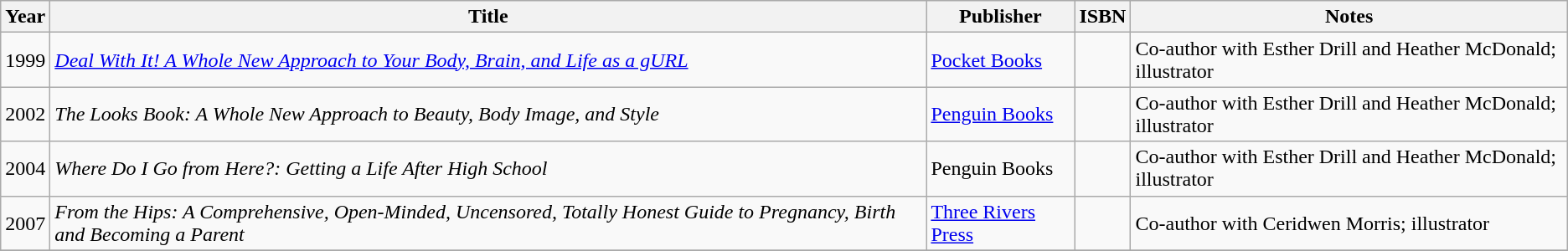<table class="wikitable">
<tr>
<th>Year</th>
<th>Title</th>
<th>Publisher</th>
<th>ISBN</th>
<th>Notes</th>
</tr>
<tr>
<td>1999</td>
<td><em><a href='#'>Deal With It! A Whole New Approach to Your Body, Brain, and Life as a gURL</a></em></td>
<td><a href='#'>Pocket Books</a></td>
<td></td>
<td>Co-author with Esther Drill and Heather McDonald; illustrator</td>
</tr>
<tr>
<td>2002</td>
<td><em>The Looks Book: A Whole New Approach to Beauty, Body Image, and Style </em></td>
<td><a href='#'>Penguin Books</a></td>
<td></td>
<td>Co-author with Esther Drill and Heather McDonald; illustrator</td>
</tr>
<tr>
<td>2004</td>
<td><em>Where Do I Go from Here?: Getting a Life After High School</em></td>
<td>Penguin Books</td>
<td></td>
<td>Co-author with Esther Drill and Heather McDonald; illustrator</td>
</tr>
<tr>
<td>2007</td>
<td><em>From the Hips: A Comprehensive, Open-Minded, Uncensored, Totally Honest Guide to Pregnancy, Birth and Becoming a Parent</em></td>
<td><a href='#'>Three Rivers Press</a></td>
<td></td>
<td>Co-author with Ceridwen Morris; illustrator</td>
</tr>
<tr>
</tr>
</table>
